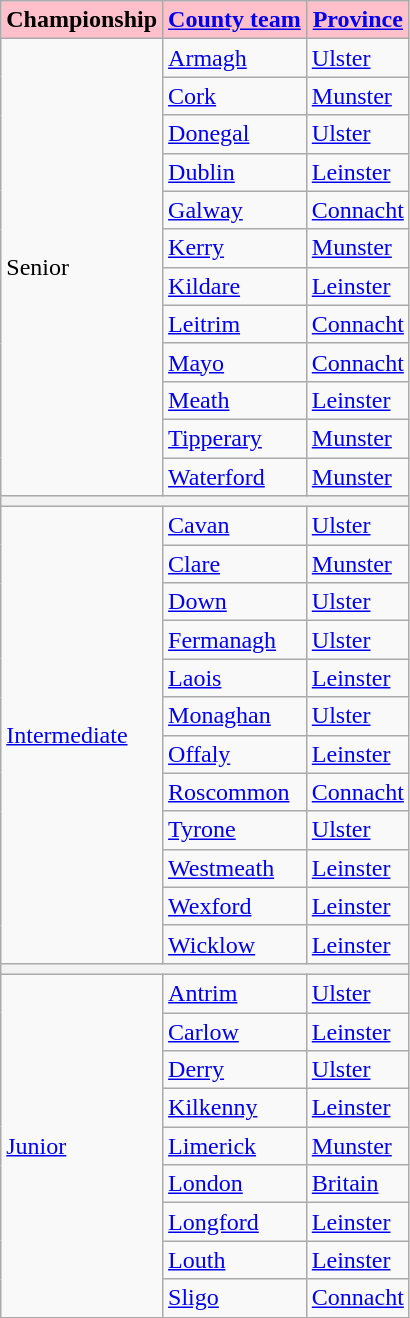<table class="wikitable sortable">
<tr>
<th style="background:pink;">Championship</th>
<th style="background:pink;"><a href='#'>County team</a></th>
<th style="background:pink;"><a href='#'>Province</a></th>
</tr>
<tr>
<td rowspan="12">Senior</td>
<td> <a href='#'>Armagh</a></td>
<td><a href='#'>Ulster</a></td>
</tr>
<tr>
<td> <a href='#'>Cork</a></td>
<td><a href='#'>Munster</a></td>
</tr>
<tr>
<td> <a href='#'>Donegal</a></td>
<td><a href='#'>Ulster</a></td>
</tr>
<tr>
<td> <a href='#'>Dublin</a></td>
<td><a href='#'>Leinster</a></td>
</tr>
<tr>
<td> <a href='#'>Galway</a></td>
<td><a href='#'>Connacht</a></td>
</tr>
<tr>
<td> <a href='#'>Kerry</a></td>
<td><a href='#'>Munster</a></td>
</tr>
<tr>
<td> <a href='#'>Kildare</a></td>
<td><a href='#'>Leinster</a></td>
</tr>
<tr>
<td> <a href='#'>Leitrim</a></td>
<td><a href='#'>Connacht</a></td>
</tr>
<tr>
<td> <a href='#'>Mayo</a></td>
<td><a href='#'>Connacht</a></td>
</tr>
<tr>
<td> <a href='#'>Meath</a></td>
<td><a href='#'>Leinster</a></td>
</tr>
<tr>
<td> <a href='#'>Tipperary</a></td>
<td><a href='#'>Munster</a></td>
</tr>
<tr>
<td> <a href='#'>Waterford</a></td>
<td><a href='#'>Munster</a></td>
</tr>
<tr>
<th colspan="3"></th>
</tr>
<tr>
<td rowspan="12"><a href='#'>Intermediate</a></td>
<td> <a href='#'>Cavan</a></td>
<td><a href='#'>Ulster</a></td>
</tr>
<tr>
<td> <a href='#'>Clare</a></td>
<td><a href='#'>Munster</a></td>
</tr>
<tr>
<td> <a href='#'>Down</a></td>
<td><a href='#'>Ulster</a></td>
</tr>
<tr>
<td> <a href='#'>Fermanagh</a></td>
<td><a href='#'>Ulster</a></td>
</tr>
<tr>
<td> <a href='#'>Laois</a></td>
<td><a href='#'>Leinster</a></td>
</tr>
<tr>
<td> <a href='#'>Monaghan</a></td>
<td><a href='#'>Ulster</a></td>
</tr>
<tr>
<td> <a href='#'>Offaly</a></td>
<td><a href='#'>Leinster</a></td>
</tr>
<tr>
<td> <a href='#'>Roscommon</a></td>
<td><a href='#'>Connacht</a></td>
</tr>
<tr>
<td> <a href='#'>Tyrone</a></td>
<td><a href='#'>Ulster</a></td>
</tr>
<tr>
<td> <a href='#'>Westmeath</a></td>
<td><a href='#'>Leinster</a></td>
</tr>
<tr>
<td> <a href='#'>Wexford</a></td>
<td><a href='#'>Leinster</a></td>
</tr>
<tr>
<td> <a href='#'>Wicklow</a></td>
<td><a href='#'>Leinster</a></td>
</tr>
<tr>
<th colspan="3"></th>
</tr>
<tr>
<td rowspan="9"><a href='#'>Junior</a></td>
<td> <a href='#'>Antrim</a></td>
<td><a href='#'>Ulster</a></td>
</tr>
<tr>
<td> <a href='#'>Carlow</a></td>
<td><a href='#'>Leinster</a></td>
</tr>
<tr>
<td> <a href='#'>Derry</a></td>
<td><a href='#'>Ulster</a></td>
</tr>
<tr>
<td> <a href='#'>Kilkenny</a></td>
<td><a href='#'>Leinster</a></td>
</tr>
<tr>
<td> <a href='#'>Limerick</a></td>
<td><a href='#'>Munster</a></td>
</tr>
<tr>
<td> <a href='#'>London</a></td>
<td><a href='#'>Britain</a></td>
</tr>
<tr>
<td> <a href='#'>Longford</a></td>
<td><a href='#'>Leinster</a></td>
</tr>
<tr>
<td> <a href='#'>Louth</a></td>
<td><a href='#'>Leinster</a></td>
</tr>
<tr>
<td> <a href='#'>Sligo</a></td>
<td><a href='#'>Connacht</a></td>
</tr>
</table>
